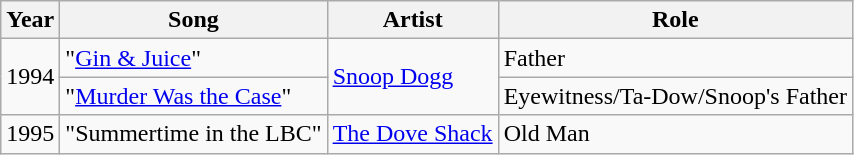<table class="wikitable sortable">
<tr>
<th>Year</th>
<th>Song</th>
<th>Artist</th>
<th class="unsortable">Role</th>
</tr>
<tr>
<td rowspan="2">1994</td>
<td>"<a href='#'>Gin & Juice</a>"</td>
<td rowspan="2"><a href='#'>Snoop Dogg</a></td>
<td>Father</td>
</tr>
<tr>
<td>"<a href='#'>Murder Was the Case</a>"</td>
<td>Eyewitness/Ta-Dow/Snoop's Father</td>
</tr>
<tr>
<td rowspan="3">1995</td>
<td>"Summertime in the LBC"</td>
<td rowspan="3"><a href='#'>The Dove Shack</a></td>
<td>Old Man</td>
</tr>
</table>
